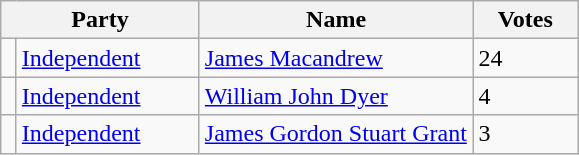<table class=wikitable>
<tr>
<th colspan=2 width=125>Party</th>
<th width=175>Name</th>
<th width=62.5>Votes</th>
</tr>
<tr>
<td></td>
<td><a href='#'>Independent</a></td>
<td><a href='#'>James Macandrew</a></td>
<td>24</td>
</tr>
<tr>
<td></td>
<td><a href='#'>Independent</a></td>
<td><a href='#'>William John Dyer</a></td>
<td>4</td>
</tr>
<tr>
<td></td>
<td><a href='#'>Independent</a></td>
<td><a href='#'>James Gordon Stuart Grant</a></td>
<td>3</td>
</tr>
</table>
